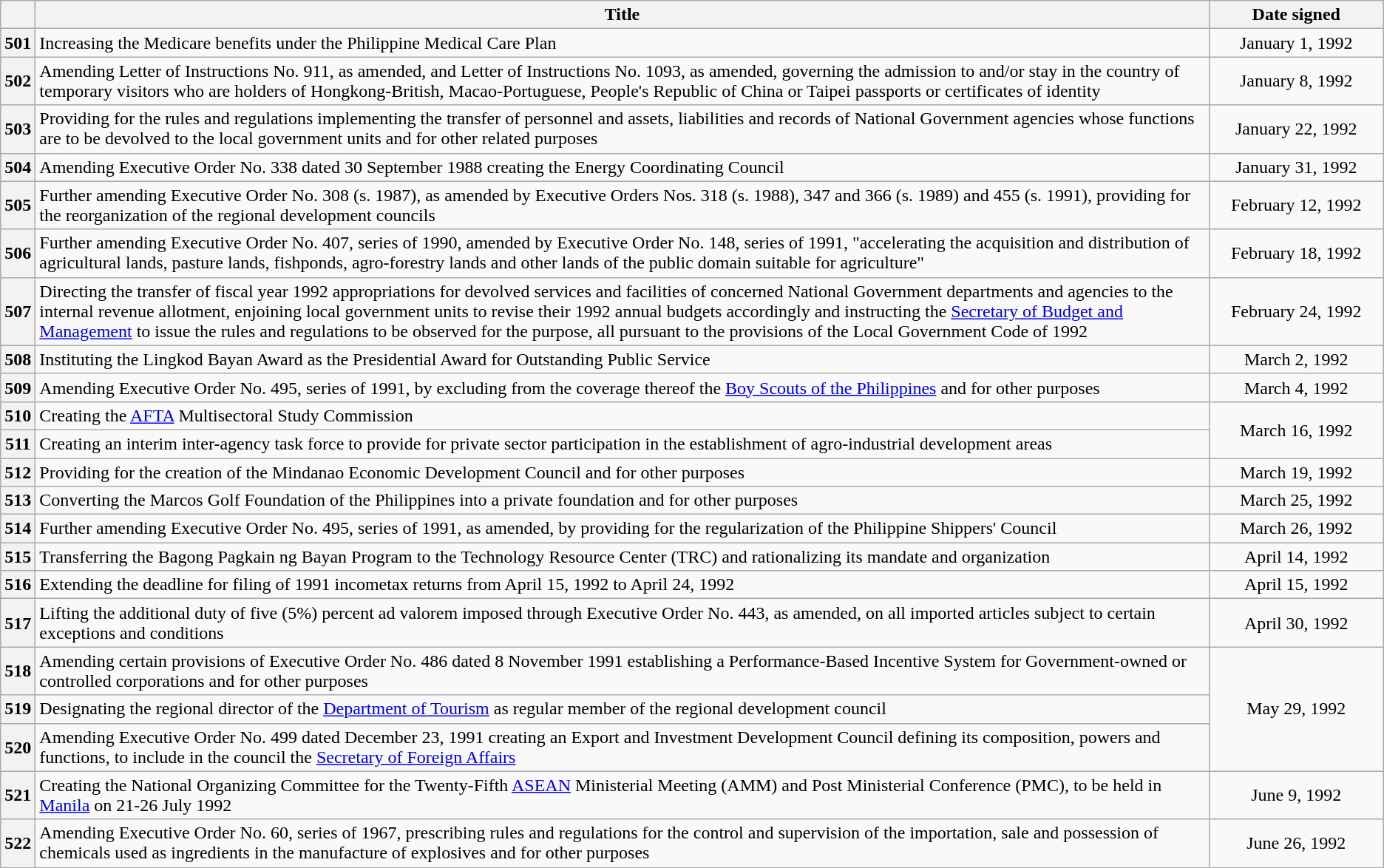<table class="wikitable sortable" style="text-align:center;">
<tr>
<th scope="col"></th>
<th scope="col">Title</th>
<th scope="col" width="150px">Date signed</th>
</tr>
<tr>
<th scope="row">501</th>
<td style="text-align:left;">Increasing the Medicare benefits under the Philippine Medical Care Plan</td>
<td>January 1, 1992</td>
</tr>
<tr>
<th scope="row">502</th>
<td style="text-align:left;">Amending Letter of Instructions No. 911, as amended, and Letter of Instructions No. 1093, as amended, governing the admission to and/or stay in the country of temporary visitors who are holders of Hongkong-British, Macao-Portuguese, People's Republic of China or Taipei passports or certificates of identity</td>
<td>January 8, 1992</td>
</tr>
<tr>
<th scope="row">503</th>
<td style="text-align:left;">Providing for the rules and regulations implementing the transfer of personnel and assets, liabilities and records of National Government agencies whose functions are to be devolved to the local government units and for other related purposes</td>
<td>January 22, 1992</td>
</tr>
<tr>
<th scope="row">504</th>
<td style="text-align:left;">Amending Executive Order No. 338 dated 30 September 1988 creating the Energy Coordinating Council</td>
<td>January 31, 1992</td>
</tr>
<tr>
<th scope="row">505</th>
<td style="text-align:left;">Further amending Executive Order No. 308 (s. 1987), as amended by Executive Orders Nos. 318 (s. 1988), 347 and 366 (s. 1989) and 455 (s. 1991), providing for the reorganization of the regional development councils</td>
<td>February 12, 1992</td>
</tr>
<tr>
<th scope="row">506</th>
<td style="text-align:left;">Further amending Executive Order No. 407, series of 1990, amended by Executive Order No. 148, series of 1991, "accelerating the acquisition and distribution of agricultural lands, pasture lands, fishponds, agro-forestry lands and other lands of the public domain suitable for agriculture"</td>
<td>February 18, 1992</td>
</tr>
<tr>
<th scope="row">507</th>
<td style="text-align:left;">Directing the transfer of fiscal year 1992 appropriations for devolved services and facilities of concerned National Government departments and agencies to the internal revenue allotment, enjoining local government units to revise their 1992 annual budgets accordingly and instructing the <a href='#'>Secretary of Budget and Management</a> to issue the rules and regulations to be observed for the purpose, all pursuant to the provisions of the Local Government Code of 1992</td>
<td>February 24, 1992</td>
</tr>
<tr>
<th scope="row">508</th>
<td style="text-align:left;">Instituting the Lingkod Bayan Award as the Presidential Award for Outstanding Public Service</td>
<td>March 2, 1992</td>
</tr>
<tr>
<th scope="row">509</th>
<td style="text-align:left;">Amending Executive Order No. 495, series of 1991, by excluding from the coverage thereof the <a href='#'>Boy Scouts of the Philippines</a> and for other purposes</td>
<td>March 4, 1992</td>
</tr>
<tr>
<th scope="row">510</th>
<td style="text-align:left;">Creating the <a href='#'>AFTA</a> Multisectoral Study Commission</td>
<td rowspan="2">March 16, 1992</td>
</tr>
<tr>
<th scope="row">511</th>
<td style="text-align:left;">Creating an interim inter-agency task force to provide for private sector participation in the establishment of agro-industrial development areas</td>
</tr>
<tr>
<th scope="row">512</th>
<td style="text-align:left;">Providing for the creation of the Mindanao Economic Development Council and for other purposes</td>
<td>March 19, 1992</td>
</tr>
<tr>
<th scope="row">513</th>
<td style="text-align:left;">Converting the Marcos Golf Foundation of the Philippines into a private foundation and for other purposes</td>
<td>March 25, 1992</td>
</tr>
<tr>
<th scope="row">514</th>
<td style="text-align:left;">Further amending Executive Order No. 495, series of 1991, as amended, by providing for the regularization of the Philippine Shippers' Council</td>
<td>March 26, 1992</td>
</tr>
<tr>
<th scope="row">515</th>
<td style="text-align:left;">Transferring the Bagong Pagkain ng Bayan Program to the Technology Resource Center (TRC) and rationalizing its mandate and organization</td>
<td>April 14, 1992</td>
</tr>
<tr>
<th scope="row">516</th>
<td style="text-align:left;">Extending the deadline for filing of 1991 incometax returns from April 15, 1992 to April 24, 1992</td>
<td>April 15, 1992</td>
</tr>
<tr>
<th scope="row">517</th>
<td style="text-align:left;">Lifting the additional duty of five (5%) percent ad valorem imposed through Executive Order No. 443, as amended, on all imported articles subject to certain exceptions and conditions</td>
<td>April 30, 1992</td>
</tr>
<tr>
<th scope="row">518</th>
<td style="text-align:left;">Amending certain provisions of Executive Order No. 486 dated 8 November 1991 establishing a Performance-Based Incentive System for Government-owned or controlled corporations and for other purposes</td>
<td rowspan="3">May 29, 1992</td>
</tr>
<tr>
<th scope="row">519</th>
<td style="text-align:left;">Designating the regional director of the <a href='#'>Department of Tourism</a> as regular member of the regional development council</td>
</tr>
<tr>
<th scope="row">520</th>
<td style="text-align:left;">Amending Executive Order No. 499 dated December 23, 1991 creating an Export and Investment Development Council defining its composition, powers and functions, to include in the council the <a href='#'>Secretary of Foreign Affairs</a></td>
</tr>
<tr>
<th scope="row">521</th>
<td style="text-align:left;">Creating the National Organizing Committee for the Twenty-Fifth <a href='#'>ASEAN</a> Ministerial Meeting (AMM) and Post Ministerial Conference (PMC), to be held in <a href='#'>Manila</a> on 21-26 July 1992</td>
<td>June 9, 1992</td>
</tr>
<tr>
<th scope="row">522</th>
<td style="text-align:left;">Amending Executive Order No. 60, series of 1967, prescribing rules and regulations for the control and supervision of the importation, sale and possession of chemicals used as ingredients in the manufacture of explosives and for other purposes</td>
<td>June 26, 1992</td>
</tr>
</table>
